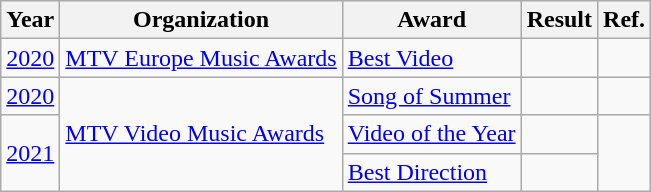<table class="wikitable plainrowheaders">
<tr>
<th>Year</th>
<th>Organization</th>
<th>Award</th>
<th>Result</th>
<th>Ref.</th>
</tr>
<tr>
<td><a href='#'>2020</a></td>
<td><a href='#'>MTV Europe Music Awards</a></td>
<td><a href='#'>Best Video</a></td>
<td></td>
<td></td>
</tr>
<tr>
<td><a href='#'>2020</a></td>
<td rowspan="3"><a href='#'>MTV Video Music Awards</a></td>
<td><a href='#'>Song of Summer</a></td>
<td></td>
<td></td>
</tr>
<tr>
<td rowspan="2"><a href='#'>2021</a></td>
<td><a href='#'>Video of the Year</a></td>
<td></td>
<td rowspan="2"></td>
</tr>
<tr>
<td><a href='#'>Best Direction</a></td>
<td></td>
</tr>
</table>
